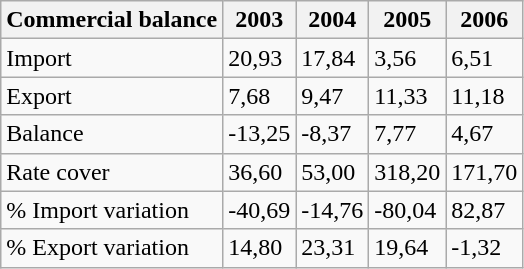<table class="wikitable">
<tr>
<th>Commercial balance</th>
<th>2003</th>
<th>2004</th>
<th>2005</th>
<th>2006</th>
</tr>
<tr>
<td>Import</td>
<td>20,93</td>
<td>17,84</td>
<td>3,56</td>
<td>6,51</td>
</tr>
<tr>
<td>Export</td>
<td>7,68</td>
<td>9,47</td>
<td>11,33</td>
<td>11,18</td>
</tr>
<tr>
<td>Balance</td>
<td>-13,25</td>
<td>-8,37</td>
<td>7,77</td>
<td>4,67</td>
</tr>
<tr>
<td>Rate cover</td>
<td>36,60</td>
<td>53,00</td>
<td>318,20</td>
<td>171,70</td>
</tr>
<tr>
<td>% Import variation</td>
<td>-40,69</td>
<td>-14,76</td>
<td>-80,04</td>
<td>82,87</td>
</tr>
<tr>
<td>% Export variation</td>
<td>14,80</td>
<td>23,31</td>
<td>19,64</td>
<td>-1,32</td>
</tr>
</table>
